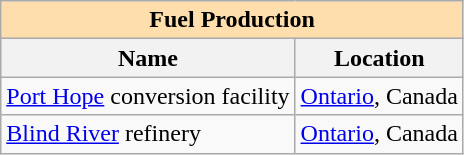<table class="wikitable" align="center">
<tr>
<th colspan="2" style="background:#ffdead;" align="center">Fuel Production</th>
</tr>
<tr>
<th>Name</th>
<th>Location</th>
</tr>
<tr>
<td><a href='#'>Port Hope</a> conversion facility</td>
<td><a href='#'>Ontario</a>, Canada</td>
</tr>
<tr>
<td><a href='#'>Blind River</a> refinery</td>
<td><a href='#'>Ontario</a>, Canada</td>
</tr>
</table>
